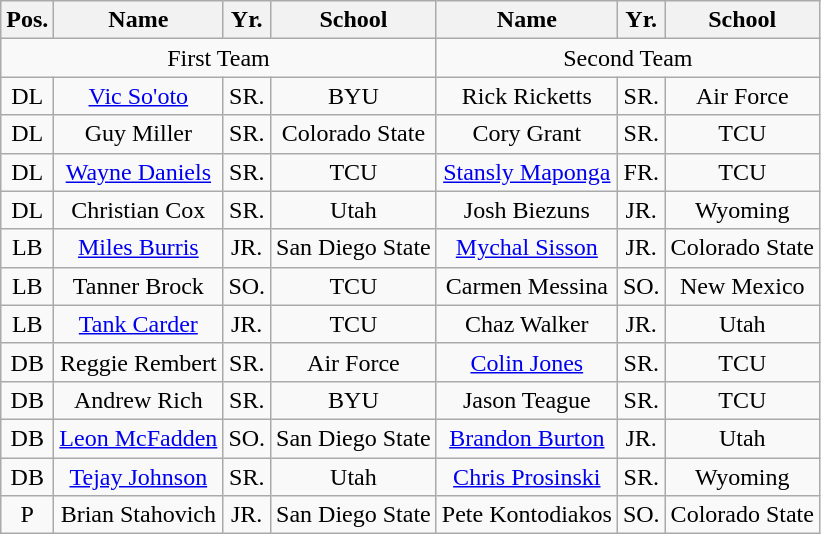<table class="wikitable">
<tr>
<th>Pos.</th>
<th>Name</th>
<th>Yr.</th>
<th>School</th>
<th>Name</th>
<th>Yr.</th>
<th>School</th>
</tr>
<tr>
<td colspan="4" style="text-align:center;">First Team</td>
<td colspan="4" style="text-align:center;">Second Team</td>
</tr>
<tr style="text-align:center;">
<td>DL</td>
<td><a href='#'>Vic So'oto</a></td>
<td>SR.</td>
<td>BYU</td>
<td>Rick Ricketts</td>
<td>SR.</td>
<td>Air Force</td>
</tr>
<tr style="text-align:center;">
<td>DL</td>
<td>Guy Miller</td>
<td>SR.</td>
<td>Colorado State</td>
<td>Cory Grant</td>
<td>SR.</td>
<td>TCU</td>
</tr>
<tr style="text-align:center;">
<td>DL</td>
<td><a href='#'>Wayne Daniels</a></td>
<td>SR.</td>
<td>TCU</td>
<td><a href='#'>Stansly Maponga</a></td>
<td>FR.</td>
<td>TCU</td>
</tr>
<tr style="text-align:center;">
<td>DL</td>
<td>Christian Cox</td>
<td>SR.</td>
<td>Utah</td>
<td>Josh Biezuns</td>
<td>JR.</td>
<td>Wyoming</td>
</tr>
<tr style="text-align:center;">
<td>LB</td>
<td><a href='#'>Miles Burris</a></td>
<td>JR.</td>
<td>San Diego State</td>
<td><a href='#'>Mychal Sisson</a></td>
<td>JR.</td>
<td>Colorado State</td>
</tr>
<tr style="text-align:center;">
<td>LB</td>
<td>Tanner Brock</td>
<td>SO.</td>
<td>TCU</td>
<td>Carmen Messina</td>
<td>SO.</td>
<td>New Mexico</td>
</tr>
<tr style="text-align:center;">
<td>LB</td>
<td><a href='#'>Tank Carder</a></td>
<td>JR.</td>
<td>TCU</td>
<td>Chaz Walker</td>
<td>JR.</td>
<td>Utah</td>
</tr>
<tr style="text-align:center;">
<td>DB</td>
<td>Reggie Rembert</td>
<td>SR.</td>
<td>Air Force</td>
<td><a href='#'>Colin Jones</a></td>
<td>SR.</td>
<td>TCU</td>
</tr>
<tr style="text-align:center;">
<td>DB</td>
<td>Andrew Rich</td>
<td>SR.</td>
<td>BYU</td>
<td>Jason Teague</td>
<td>SR.</td>
<td>TCU</td>
</tr>
<tr style="text-align:center;">
<td>DB</td>
<td><a href='#'>Leon McFadden</a></td>
<td>SO.</td>
<td>San Diego State</td>
<td><a href='#'>Brandon Burton</a></td>
<td>JR.</td>
<td>Utah</td>
</tr>
<tr style="text-align:center;">
<td>DB</td>
<td><a href='#'>Tejay Johnson</a></td>
<td>SR.</td>
<td>Utah</td>
<td><a href='#'>Chris Prosinski</a></td>
<td>SR.</td>
<td>Wyoming</td>
</tr>
<tr style="text-align:center;">
<td>P</td>
<td>Brian Stahovich</td>
<td>JR.</td>
<td>San Diego State</td>
<td>Pete Kontodiakos</td>
<td>SO.</td>
<td>Colorado State</td>
</tr>
</table>
